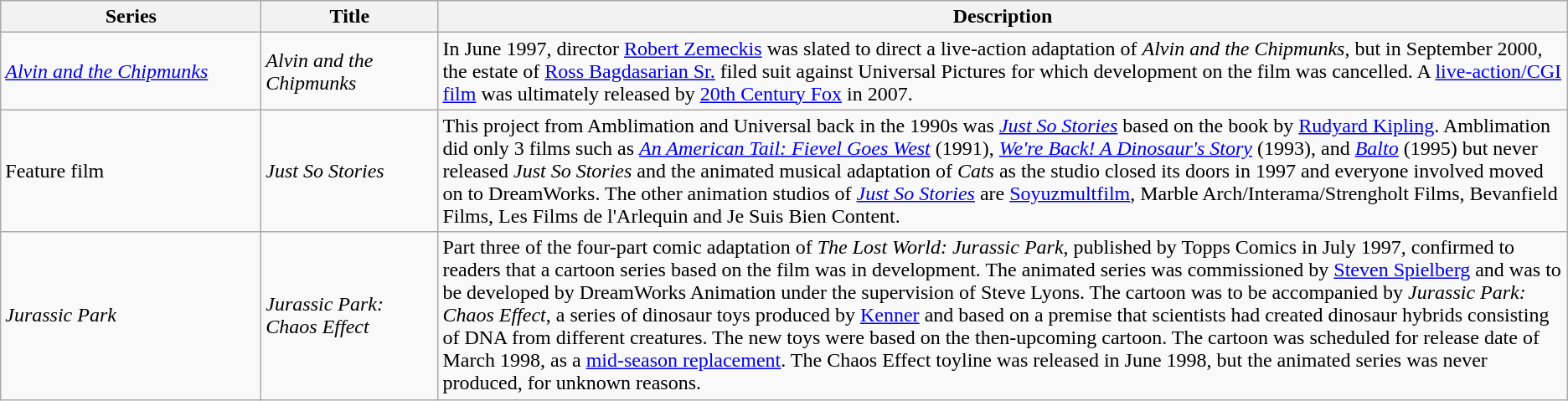<table class="wikitable">
<tr>
<th style="width:150pt;">Series</th>
<th style="width:100pt;">Title</th>
<th>Description</th>
</tr>
<tr>
<td><em><a href='#'>Alvin and the Chipmunks</a></em></td>
<td><em>Alvin and the Chipmunks</em></td>
<td>In June 1997, director <a href='#'>Robert Zemeckis</a> was slated to direct a live-action adaptation of <em>Alvin and the Chipmunks</em>, but in September 2000, the estate of <a href='#'>Ross Bagdasarian Sr.</a> filed suit against Universal Pictures for which development on the film was cancelled. A <a href='#'>live-action/CGI film</a> was ultimately released by <a href='#'>20th Century Fox</a> in 2007.</td>
</tr>
<tr>
<td>Feature film</td>
<td><em>Just So Stories</em></td>
<td>This project from Amblimation and Universal back in the 1990s was <em><a href='#'>Just So Stories</a></em> based on the book by <a href='#'>Rudyard Kipling</a>. Amblimation did only 3 films such as <em><a href='#'>An American Tail: Fievel Goes West</a></em> (1991), <em><a href='#'>We're Back! A Dinosaur's Story</a></em> (1993), and <em><a href='#'>Balto</a></em> (1995) but never released <em>Just So Stories</em> and the animated musical adaptation of <em>Cats</em> as the studio closed its doors in 1997 and everyone involved moved on to DreamWorks. The other animation studios of <em><a href='#'>Just So Stories</a></em> are <a href='#'>Soyuzmultfilm</a>, Marble Arch/Interama/Strengholt Films, Bevanfield Films, Les Films de l'Arlequin and Je Suis Bien Content.</td>
</tr>
<tr>
<td><em>Jurassic Park</em></td>
<td><em>Jurassic Park: Chaos Effect</em></td>
<td>Part three of the four-part comic adaptation of <em>The Lost World: Jurassic Park</em>, published by Topps Comics in July 1997, confirmed to readers that a cartoon series based on the film was in development. The animated series was commissioned by <a href='#'>Steven Spielberg</a> and was to be developed by DreamWorks Animation under the supervision of Steve Lyons. The cartoon was to be accompanied by <em>Jurassic Park: Chaos Effect</em>, a series of dinosaur toys produced by <a href='#'>Kenner</a> and based on a premise that scientists had created dinosaur hybrids consisting of DNA from different creatures. The new toys were based on the then-upcoming cartoon. The cartoon was scheduled for release date of March 1998, as a <a href='#'>mid-season replacement</a>. The Chaos Effect toyline was released in June 1998, but the animated series was never produced, for unknown reasons.</td>
</tr>
</table>
